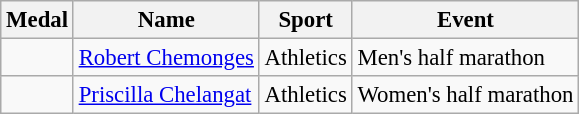<table class="wikitable sortable" style="font-size: 95%;">
<tr>
<th>Medal</th>
<th>Name</th>
<th>Sport</th>
<th>Event</th>
</tr>
<tr>
<td></td>
<td><a href='#'>Robert Chemonges</a></td>
<td>Athletics</td>
<td>Men's half marathon</td>
</tr>
<tr>
<td></td>
<td><a href='#'>Priscilla Chelangat</a></td>
<td>Athletics</td>
<td>Women's half marathon</td>
</tr>
</table>
